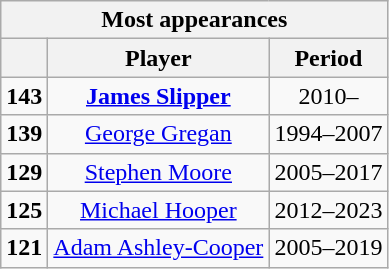<table class="wikitable" style="text-align:center">
<tr>
<th colspan=3>Most appearances</th>
</tr>
<tr>
<th></th>
<th !>Player</th>
<th !>Period</th>
</tr>
<tr>
<td><strong>143</strong></td>
<td><strong><a href='#'>James Slipper</a></strong></td>
<td>2010–</td>
</tr>
<tr>
<td><strong>139</strong></td>
<td><a href='#'>George Gregan</a></td>
<td>1994–2007</td>
</tr>
<tr>
<td><strong>129</strong></td>
<td><a href='#'>Stephen Moore</a></td>
<td>2005–2017</td>
</tr>
<tr>
<td><strong>125</strong></td>
<td><a href='#'>Michael Hooper</a></td>
<td>2012–2023</td>
</tr>
<tr>
<td><strong>121</strong></td>
<td><a href='#'>Adam Ashley-Cooper</a></td>
<td>2005–2019</td>
</tr>
</table>
